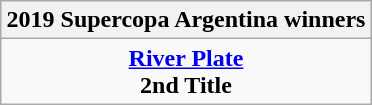<table class="wikitable" style="text-align: center; margin: 0 auto;">
<tr>
<th>2019 Supercopa Argentina winners</th>
</tr>
<tr>
<td><strong><a href='#'>River Plate</a></strong><br><strong>2nd Title</strong></td>
</tr>
</table>
